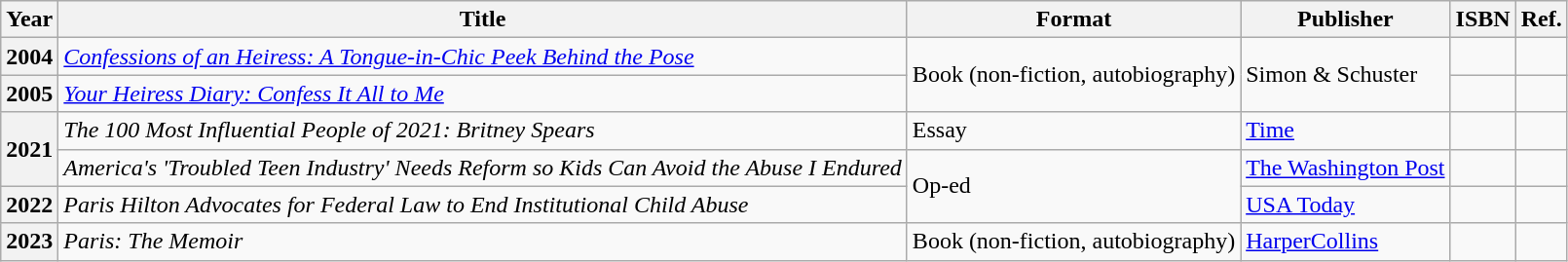<table class="wikitable sortable">
<tr>
<th>Year</th>
<th>Title</th>
<th>Format</th>
<th>Publisher</th>
<th>ISBN</th>
<th class="unsortable">Ref.</th>
</tr>
<tr>
<th scope=row>2004</th>
<td><em><a href='#'>Confessions of an Heiress: A Tongue-in-Chic Peek Behind the Pose</a></em></td>
<td rowspan="2">Book (non-fiction, autobiography)</td>
<td rowspan="2">Simon & Schuster</td>
<td></td>
<td></td>
</tr>
<tr>
<th scope=row>2005</th>
<td><em><a href='#'>Your Heiress Diary: Confess It All to Me</a></em></td>
<td></td>
<td></td>
</tr>
<tr>
<th rowspan="2"!scope=row>2021</th>
<td><em>The 100 Most Influential People of 2021: Britney Spears</em></td>
<td>Essay</td>
<td><a href='#'>Time</a></td>
<td></td>
<td></td>
</tr>
<tr>
<td><em>America's 'Troubled Teen Industry' Needs Reform so Kids Can Avoid the Abuse I Endured</em></td>
<td rowspan="2">Op-ed</td>
<td><a href='#'>The Washington Post</a></td>
<td></td>
<td></td>
</tr>
<tr>
<th scope=row>2022</th>
<td><em>Paris Hilton Advocates for Federal Law to End Institutional Child Abuse</em></td>
<td><a href='#'>USA Today</a></td>
<td></td>
<td></td>
</tr>
<tr>
<th scope=row>2023</th>
<td><em>Paris: The Memoir</em></td>
<td>Book (non-fiction, autobiography)</td>
<td><a href='#'>HarperCollins</a></td>
<td></td>
<td></td>
</tr>
</table>
